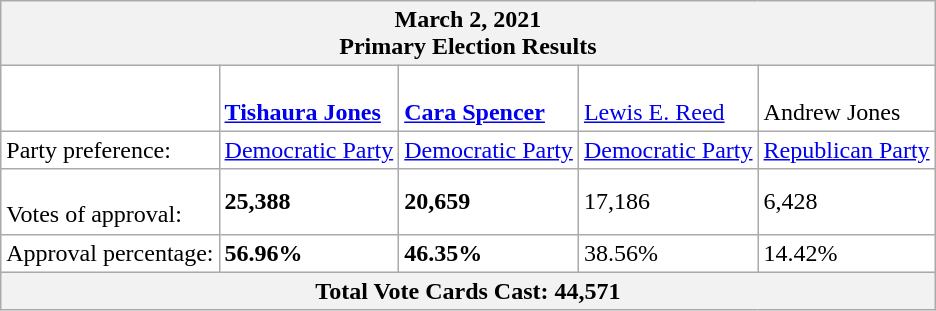<table class="wikitable" style="background:transparent; width=40%;" colspan="4">
<tr>
<th colspan="5">March 2, 2021<br>Primary Election Results</th>
</tr>
<tr>
<td></td>
<td><br><strong><a href='#'>Tishaura Jones</a></strong></td>
<td><br><strong><a href='#'>Cara Spencer</a></strong></td>
<td><br><a href='#'>Lewis E. Reed</a></td>
<td><br>Andrew Jones</td>
</tr>
<tr>
<td>Party preference:</td>
<td><a href='#'>Democratic Party</a></td>
<td><a href='#'>Democratic Party</a></td>
<td><a href='#'>Democratic Party</a></td>
<td><a href='#'>Republican Party</a></td>
</tr>
<tr>
<td><br>Votes of approval:</td>
<td><strong>25,388</strong></td>
<td><strong>20,659</strong></td>
<td>17,186</td>
<td>6,428</td>
</tr>
<tr>
<td>Approval percentage:</td>
<td><strong>56.96%</strong></td>
<td><strong>46.35%</strong></td>
<td>38.56%</td>
<td>14.42%</td>
</tr>
<tr>
<th colspan="5"><strong> Total Vote Cards Cast: 44,571 </strong></th>
</tr>
</table>
